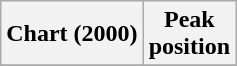<table class="wikitable plainrowheaders" style="text-align:center">
<tr>
<th>Chart (2000)</th>
<th>Peak<br>position</th>
</tr>
<tr>
</tr>
</table>
